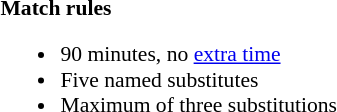<table width=100% style="font-size: 90%">
<tr>
<td width=50% valign=top><br><strong>Match rules</strong><ul><li>90 minutes, no <a href='#'>extra time</a></li><li>Five named substitutes</li><li>Maximum of three substitutions</li></ul></td>
</tr>
</table>
